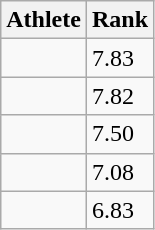<table class="wikitable sortable">
<tr>
<th>Athlete</th>
<th>Rank</th>
</tr>
<tr>
<td></td>
<td>7.83</td>
</tr>
<tr>
<td></td>
<td>7.82</td>
</tr>
<tr>
<td></td>
<td>7.50</td>
</tr>
<tr>
<td></td>
<td>7.08</td>
</tr>
<tr>
<td></td>
<td>6.83</td>
</tr>
</table>
